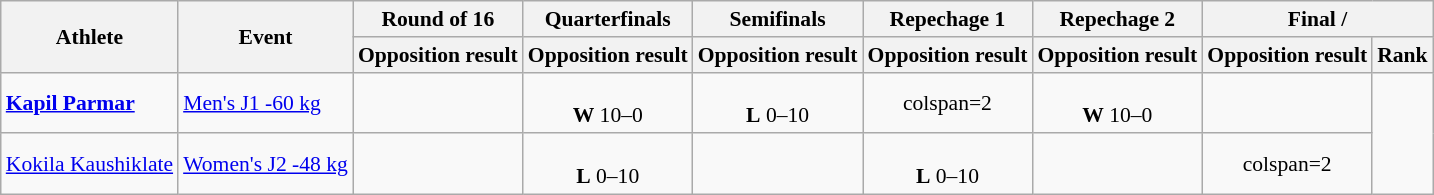<table class="wikitable" style="font-size:90%; text-align:center">
<tr>
<th rowspan="2">Athlete</th>
<th rowspan="2">Event</th>
<th>Round of 16</th>
<th>Quarterfinals</th>
<th>Semifinals</th>
<th>Repechage 1</th>
<th>Repechage 2</th>
<th colspan="2">Final / </th>
</tr>
<tr>
<th>Opposition result</th>
<th>Opposition result</th>
<th>Opposition result</th>
<th>Opposition result</th>
<th>Opposition result</th>
<th>Opposition result</th>
<th>Rank</th>
</tr>
<tr align="center">
<td align="left"><strong><a href='#'>Kapil Parmar</a></strong></td>
<td align="left"><a href='#'>Men's J1 -60 kg</a></td>
<td></td>
<td> <br> <strong>W</strong> 10–0</td>
<td> <br> <strong>L</strong> 0–10</td>
<td>colspan=2</td>
<td> <br> <strong>W</strong> 10–0</td>
<td></td>
</tr>
<tr align="center">
<td align="left"><a href='#'>Kokila Kaushiklate</a></td>
<td align="left"><a href='#'>Women's J2 -48 kg</a></td>
<td></td>
<td> <br> <strong>L</strong> 0–10</td>
<td></td>
<td> <br> <strong>L</strong> 0–10</td>
<td></td>
<td>colspan=2 </td>
</tr>
</table>
